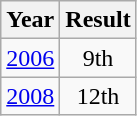<table class="wikitable" style="text-align:center">
<tr>
<th>Year</th>
<th>Result</th>
</tr>
<tr>
<td><a href='#'>2006</a></td>
<td>9th</td>
</tr>
<tr>
<td><a href='#'>2008</a></td>
<td>12th</td>
</tr>
</table>
